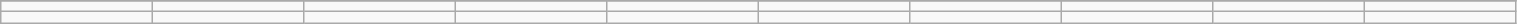<table class="wikitable" width="80%">
<tr>
</tr>
<tr align="center" bgcolor="">
<td></td>
<td></td>
<td></td>
<td></td>
<td></td>
<td></td>
<td></td>
<td></td>
<td></td>
<td></td>
</tr>
<tr align="center" bgcolor="">
<td></td>
<td></td>
<td></td>
<td></td>
<td></td>
<td></td>
<td></td>
<td></td>
<td></td>
<td></td>
</tr>
</table>
